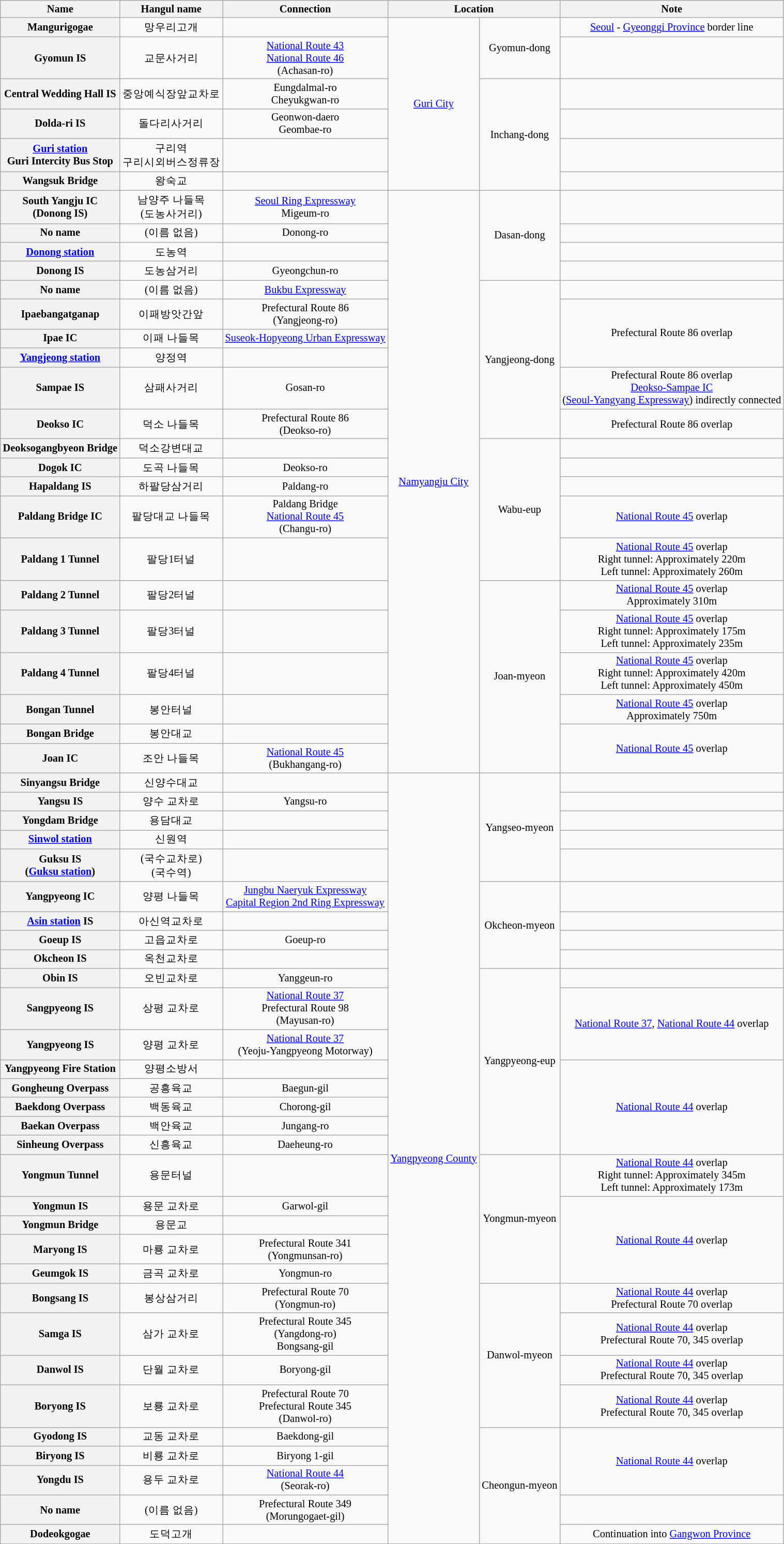<table class="wikitable" style="font-size: 85%; text-align: center;">
<tr>
<th>Name</th>
<th>Hangul name</th>
<th>Connection</th>
<th colspan="2">Location</th>
<th>Note</th>
</tr>
<tr>
<th>Mangurigogae</th>
<td>망우리고개</td>
<td></td>
<td rowspan=6><a href='#'>Guri City</a></td>
<td rowspan=2>Gyomun-dong</td>
<td><a href='#'>Seoul</a> - <a href='#'>Gyeonggi Province</a> border line</td>
</tr>
<tr>
<th>Gyomun IS</th>
<td>교문사거리</td>
<td><a href='#'>National Route 43</a><br><a href='#'>National Route 46</a><br>(Achasan-ro)</td>
<td></td>
</tr>
<tr>
<th>Central Wedding Hall IS</th>
<td>중앙예식장앞교차로</td>
<td>Eungdalmal-ro<br>Cheyukgwan-ro</td>
<td rowspan=4>Inchang-dong</td>
<td></td>
</tr>
<tr>
<th>Dolda-ri IS</th>
<td>돌다리사거리</td>
<td>Geonwon-daero<br>Geombae-ro</td>
<td></td>
</tr>
<tr>
<th><a href='#'>Guri station</a><br>Guri Intercity Bus Stop</th>
<td>구리역<br>구리시외버스정류장</td>
<td></td>
<td></td>
</tr>
<tr>
<th>Wangsuk Bridge</th>
<td>왕숙교</td>
<td></td>
<td></td>
</tr>
<tr>
<th>South Yangju IC<br>(Donong IS)</th>
<td>남양주 나들목<br>(도농사거리)</td>
<td><a href='#'>Seoul Ring Expressway</a><br>Migeum-ro</td>
<td rowspan=21><a href='#'>Namyangju City</a></td>
<td rowspan=4>Dasan-dong</td>
<td></td>
</tr>
<tr>
<th>No name</th>
<td>(이름 없음)</td>
<td>Donong-ro</td>
<td></td>
</tr>
<tr>
<th><a href='#'>Donong station</a></th>
<td>도농역</td>
<td></td>
<td></td>
</tr>
<tr>
<th>Donong IS</th>
<td>도농삼거리</td>
<td>Gyeongchun-ro</td>
<td></td>
</tr>
<tr>
<th>No name</th>
<td>(이름 없음)</td>
<td><a href='#'>Bukbu Expressway</a></td>
<td rowspan=6>Yangjeong-dong</td>
<td></td>
</tr>
<tr>
<th>Ipaebangatganap</th>
<td>이패방앗간앞</td>
<td>Prefectural Route 86<br>(Yangjeong-ro)</td>
<td rowspan=3>Prefectural Route 86 overlap</td>
</tr>
<tr>
<th>Ipae IC</th>
<td>이패 나들목</td>
<td><a href='#'>Suseok-Hopyeong Urban Expressway</a></td>
</tr>
<tr>
<th><a href='#'>Yangjeong station</a></th>
<td>양정역</td>
<td></td>
</tr>
<tr>
<th>Sampae IS</th>
<td>삼패사거리</td>
<td>Gosan-ro</td>
<td>Prefectural Route 86 overlap<br><a href='#'>Deokso-Sampae IC</a><br>(<a href='#'>Seoul-Yangyang Expressway</a>) indirectly connected</td>
</tr>
<tr>
<th>Deokso IC</th>
<td>덕소 나들목</td>
<td>Prefectural Route 86<br>(Deokso-ro)</td>
<td>Prefectural Route 86 overlap</td>
</tr>
<tr>
<th>Deoksogangbyeon Bridge</th>
<td>덕소강변대교</td>
<td></td>
<td rowspan=5>Wabu-eup</td>
<td></td>
</tr>
<tr>
<th>Dogok IC</th>
<td>도곡 나들목</td>
<td>Deokso-ro</td>
<td></td>
</tr>
<tr>
<th>Hapaldang IS</th>
<td>하팔당삼거리</td>
<td>Paldang-ro</td>
<td></td>
</tr>
<tr>
<th>Paldang Bridge IC</th>
<td>팔당대교 나들목</td>
<td>Paldang Bridge<br><a href='#'>National Route 45</a><br>(Changu-ro)</td>
<td><a href='#'>National Route 45</a> overlap</td>
</tr>
<tr>
<th>Paldang 1 Tunnel</th>
<td>팔당1터널</td>
<td></td>
<td><a href='#'>National Route 45</a> overlap<br>Right tunnel: Approximately 220m<br>Left tunnel: Approximately 260m</td>
</tr>
<tr>
<th>Paldang 2 Tunnel</th>
<td>팔당2터널</td>
<td></td>
<td rowspan=6>Joan-myeon</td>
<td><a href='#'>National Route 45</a> overlap<br>Approximately 310m</td>
</tr>
<tr>
<th>Paldang 3 Tunnel</th>
<td>팔당3터널</td>
<td></td>
<td><a href='#'>National Route 45</a> overlap<br>Right tunnel: Approximately 175m<br>Left tunnel: Approximately 235m</td>
</tr>
<tr>
<th>Paldang 4 Tunnel</th>
<td>팔당4터널</td>
<td></td>
<td><a href='#'>National Route 45</a> overlap<br>Right tunnel: Approximately 420m<br>Left tunnel: Approximately 450m</td>
</tr>
<tr>
<th>Bongan Tunnel</th>
<td>봉안터널</td>
<td></td>
<td><a href='#'>National Route 45</a> overlap<br>Approximately 750m</td>
</tr>
<tr>
<th>Bongan Bridge</th>
<td>봉안대교</td>
<td></td>
<td rowspan=2><a href='#'>National Route 45</a> overlap</td>
</tr>
<tr>
<th>Joan IC</th>
<td>조안 나들목</td>
<td><a href='#'>National Route 45</a><br>(Bukhangang-ro)</td>
</tr>
<tr>
<th>Sinyangsu Bridge</th>
<td>신양수대교</td>
<td></td>
<td rowspan=31><a href='#'>Yangpyeong County</a></td>
<td rowspan=5>Yangseo-myeon</td>
<td></td>
</tr>
<tr>
<th>Yangsu IS</th>
<td>양수 교차로</td>
<td>Yangsu-ro</td>
<td></td>
</tr>
<tr>
<th>Yongdam Bridge</th>
<td>용담대교</td>
<td></td>
<td></td>
</tr>
<tr>
<th><a href='#'>Sinwol station</a></th>
<td>신원역</td>
<td></td>
<td></td>
</tr>
<tr>
<th>Guksu IS<br>(<a href='#'>Guksu station</a>)</th>
<td>(국수교차로)<br>(국수역)</td>
<td></td>
<td></td>
</tr>
<tr>
<th>Yangpyeong IC</th>
<td>양평 나들목</td>
<td><a href='#'>Jungbu Naeryuk Expressway</a><br><a href='#'>Capital Region 2nd Ring Expressway</a></td>
<td rowspan=4>Okcheon-myeon</td>
<td></td>
</tr>
<tr>
<th><a href='#'>Asin station</a> IS</th>
<td>아신역교차로</td>
<td></td>
<td></td>
</tr>
<tr>
<th>Goeup IS</th>
<td>고읍교차로</td>
<td>Goeup-ro</td>
<td></td>
</tr>
<tr>
<th>Okcheon IS</th>
<td>옥천교차로</td>
<td></td>
<td></td>
</tr>
<tr>
<th>Obin IS</th>
<td>오빈교차로</td>
<td>Yanggeun-ro</td>
<td rowspan=8>Yangpyeong-eup</td>
<td></td>
</tr>
<tr>
<th>Sangpyeong IS</th>
<td>상평 교차로</td>
<td><a href='#'>National Route 37</a><br>Prefectural Route 98<br>(Mayusan-ro)</td>
<td rowspan=2><a href='#'>National Route 37</a>, <a href='#'>National Route 44</a> overlap</td>
</tr>
<tr>
<th>Yangpyeong IS</th>
<td>양평 교차로</td>
<td><a href='#'>National Route 37</a><br>(Yeoju-Yangpyeong Motorway)</td>
</tr>
<tr>
<th>Yangpyeong Fire Station</th>
<td>양평소방서</td>
<td></td>
<td rowspan=5><a href='#'>National Route 44</a> overlap</td>
</tr>
<tr>
<th>Gongheung Overpass</th>
<td>공흥육교</td>
<td>Baegun-gil</td>
</tr>
<tr>
<th>Baekdong Overpass</th>
<td>백동육교</td>
<td>Chorong-gil</td>
</tr>
<tr>
<th>Baekan Overpass</th>
<td>백안육교</td>
<td>Jungang-ro</td>
</tr>
<tr>
<th>Sinheung Overpass</th>
<td>신흥육교</td>
<td>Daeheung-ro</td>
</tr>
<tr>
<th>Yongmun Tunnel</th>
<td>용문터널</td>
<td></td>
<td rowspan=5>Yongmun-myeon</td>
<td><a href='#'>National Route 44</a> overlap<br>Right tunnel: Approximately 345m<br>Left tunnel: Approximately 173m</td>
</tr>
<tr>
<th>Yongmun IS</th>
<td>용문 교차로</td>
<td>Garwol-gil</td>
<td rowspan=4><a href='#'>National Route 44</a> overlap</td>
</tr>
<tr>
<th>Yongmun Bridge</th>
<td>용문교</td>
<td></td>
</tr>
<tr>
<th>Maryong IS</th>
<td>마룡 교차로</td>
<td>Prefectural Route 341<br>(Yongmunsan-ro)</td>
</tr>
<tr>
<th>Geumgok IS</th>
<td>금곡 교차로</td>
<td>Yongmun-ro</td>
</tr>
<tr>
<th>Bongsang IS</th>
<td>봉상삼거리</td>
<td>Prefectural Route 70<br>(Yongmun-ro)</td>
<td rowspan=4>Danwol-myeon</td>
<td><a href='#'>National Route 44</a> overlap<br>Prefectural Route 70 overlap</td>
</tr>
<tr>
<th>Samga IS</th>
<td>삼가 교차로</td>
<td>Prefectural Route 345<br>(Yangdong-ro)<br>Bongsang-gil</td>
<td><a href='#'>National Route 44</a> overlap<br>Prefectural Route 70, 345 overlap</td>
</tr>
<tr>
<th>Danwol IS</th>
<td>단월 교차로</td>
<td>Boryong-gil</td>
<td><a href='#'>National Route 44</a> overlap<br>Prefectural Route 70, 345 overlap</td>
</tr>
<tr>
<th>Boryong IS</th>
<td>보룡 교차로</td>
<td>Prefectural Route 70<br>Prefectural Route 345<br>(Danwol-ro)</td>
<td><a href='#'>National Route 44</a> overlap<br>Prefectural Route 70, 345 overlap</td>
</tr>
<tr>
<th>Gyodong IS</th>
<td>교동 교차로</td>
<td>Baekdong-gil</td>
<td rowspan=5>Cheongun-myeon</td>
<td rowspan=3><a href='#'>National Route 44</a> overlap</td>
</tr>
<tr>
<th>Biryong IS</th>
<td>비룡 교차로</td>
<td>Biryong 1-gil</td>
</tr>
<tr>
<th>Yongdu IS</th>
<td>용두 교차로</td>
<td><a href='#'>National Route 44</a><br>(Seorak-ro)</td>
</tr>
<tr>
<th>No name</th>
<td>(이름 없음)</td>
<td>Prefectural Route 349<br>(Morungogaet-gil)</td>
<td></td>
</tr>
<tr>
<th>Dodeokgogae</th>
<td>도덕고개</td>
<td></td>
<td>Continuation into <a href='#'>Gangwon Province</a></td>
</tr>
<tr>
</tr>
</table>
